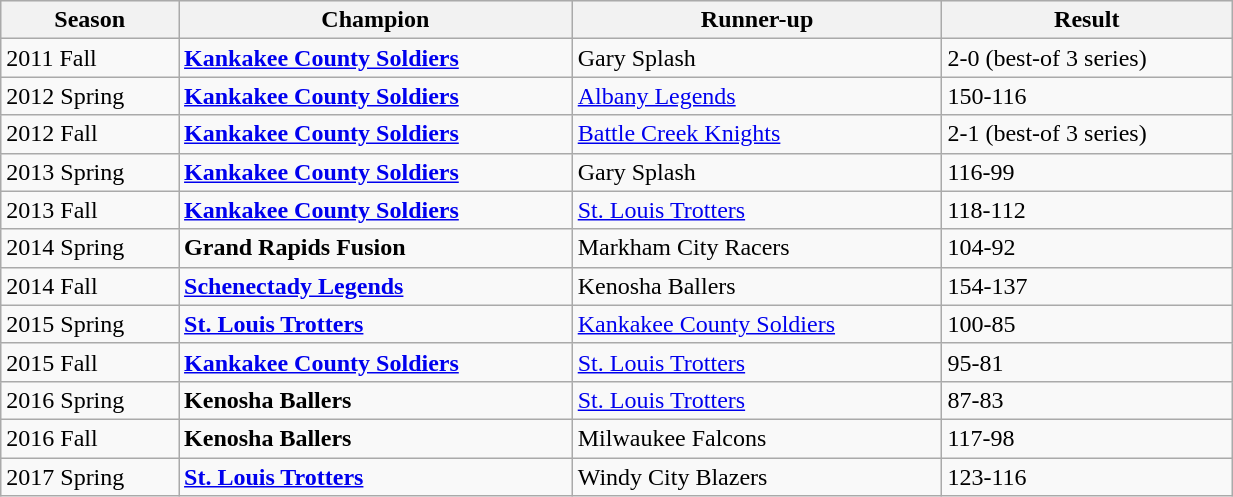<table class="wikitable" width=65%>
<tr bgcolor="#efefef">
<th>Season</th>
<th>Champion</th>
<th>Runner-up</th>
<th>Result</th>
</tr>
<tr>
<td>2011 Fall</td>
<td><strong><a href='#'>Kankakee County Soldiers</a></strong></td>
<td>Gary Splash</td>
<td>2-0 (best-of 3 series)</td>
</tr>
<tr>
<td>2012 Spring</td>
<td><strong><a href='#'>Kankakee County Soldiers</a></strong></td>
<td><a href='#'>Albany Legends</a></td>
<td>150-116</td>
</tr>
<tr>
<td>2012 Fall</td>
<td><strong><a href='#'>Kankakee County Soldiers</a></strong></td>
<td><a href='#'>Battle Creek Knights</a></td>
<td>2-1 (best-of 3 series)</td>
</tr>
<tr>
<td>2013 Spring</td>
<td><strong><a href='#'>Kankakee County Soldiers</a></strong></td>
<td>Gary Splash</td>
<td>116-99</td>
</tr>
<tr>
<td>2013 Fall</td>
<td><strong><a href='#'>Kankakee County Soldiers</a></strong></td>
<td><a href='#'>St. Louis Trotters</a></td>
<td>118-112</td>
</tr>
<tr>
<td>2014 Spring</td>
<td><strong>Grand Rapids Fusion</strong></td>
<td>Markham City Racers</td>
<td>104-92</td>
</tr>
<tr>
<td>2014 Fall</td>
<td><a href='#'><strong>Schenectady Legends</strong></a></td>
<td>Kenosha Ballers</td>
<td>154-137</td>
</tr>
<tr>
<td>2015 Spring</td>
<td><strong><a href='#'>St. Louis Trotters</a></strong></td>
<td><a href='#'>Kankakee County Soldiers</a></td>
<td>100-85</td>
</tr>
<tr>
<td>2015 Fall</td>
<td><strong><a href='#'>Kankakee County Soldiers</a></strong></td>
<td><a href='#'>St. Louis Trotters</a></td>
<td>95-81</td>
</tr>
<tr>
<td>2016 Spring</td>
<td><strong>Kenosha Ballers</strong></td>
<td><a href='#'>St. Louis Trotters</a></td>
<td>87-83</td>
</tr>
<tr>
<td>2016 Fall</td>
<td><strong>Kenosha Ballers</strong></td>
<td>Milwaukee Falcons</td>
<td>117-98</td>
</tr>
<tr>
<td>2017 Spring</td>
<td><strong><a href='#'>St. Louis Trotters</a></strong></td>
<td>Windy City Blazers</td>
<td>123-116</td>
</tr>
</table>
